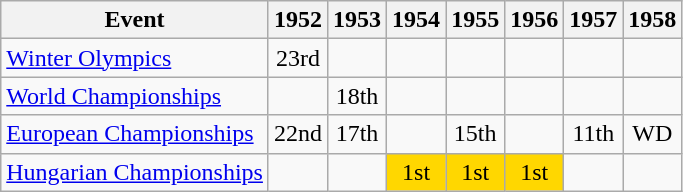<table class="wikitable">
<tr>
<th>Event</th>
<th>1952</th>
<th>1953</th>
<th>1954</th>
<th>1955</th>
<th>1956</th>
<th>1957</th>
<th>1958</th>
</tr>
<tr>
<td><a href='#'>Winter Olympics</a></td>
<td align="center">23rd</td>
<td></td>
<td></td>
<td></td>
<td></td>
<td></td>
<td></td>
</tr>
<tr>
<td><a href='#'>World Championships</a></td>
<td></td>
<td align="center">18th</td>
<td></td>
<td></td>
<td></td>
<td></td>
<td></td>
</tr>
<tr>
<td><a href='#'>European Championships</a></td>
<td align="center">22nd</td>
<td align="center">17th</td>
<td></td>
<td align="center">15th</td>
<td></td>
<td align="center">11th</td>
<td align="center">WD</td>
</tr>
<tr>
<td><a href='#'>Hungarian Championships</a></td>
<td></td>
<td></td>
<td align="center" bgcolor="gold">1st</td>
<td align="center" bgcolor="gold">1st</td>
<td align="center" bgcolor="gold">1st</td>
<td></td>
<td></td>
</tr>
</table>
